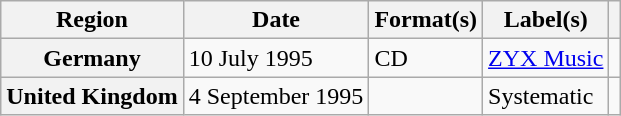<table class="wikitable plainrowheaders">
<tr>
<th scope="col">Region</th>
<th scope="col">Date</th>
<th scope="col">Format(s)</th>
<th scope="col">Label(s)</th>
<th scope="col"></th>
</tr>
<tr>
<th scope="row">Germany</th>
<td>10 July 1995</td>
<td>CD</td>
<td><a href='#'>ZYX Music</a></td>
<td></td>
</tr>
<tr>
<th scope="row">United Kingdom</th>
<td>4 September 1995</td>
<td></td>
<td>Systematic</td>
<td></td>
</tr>
</table>
